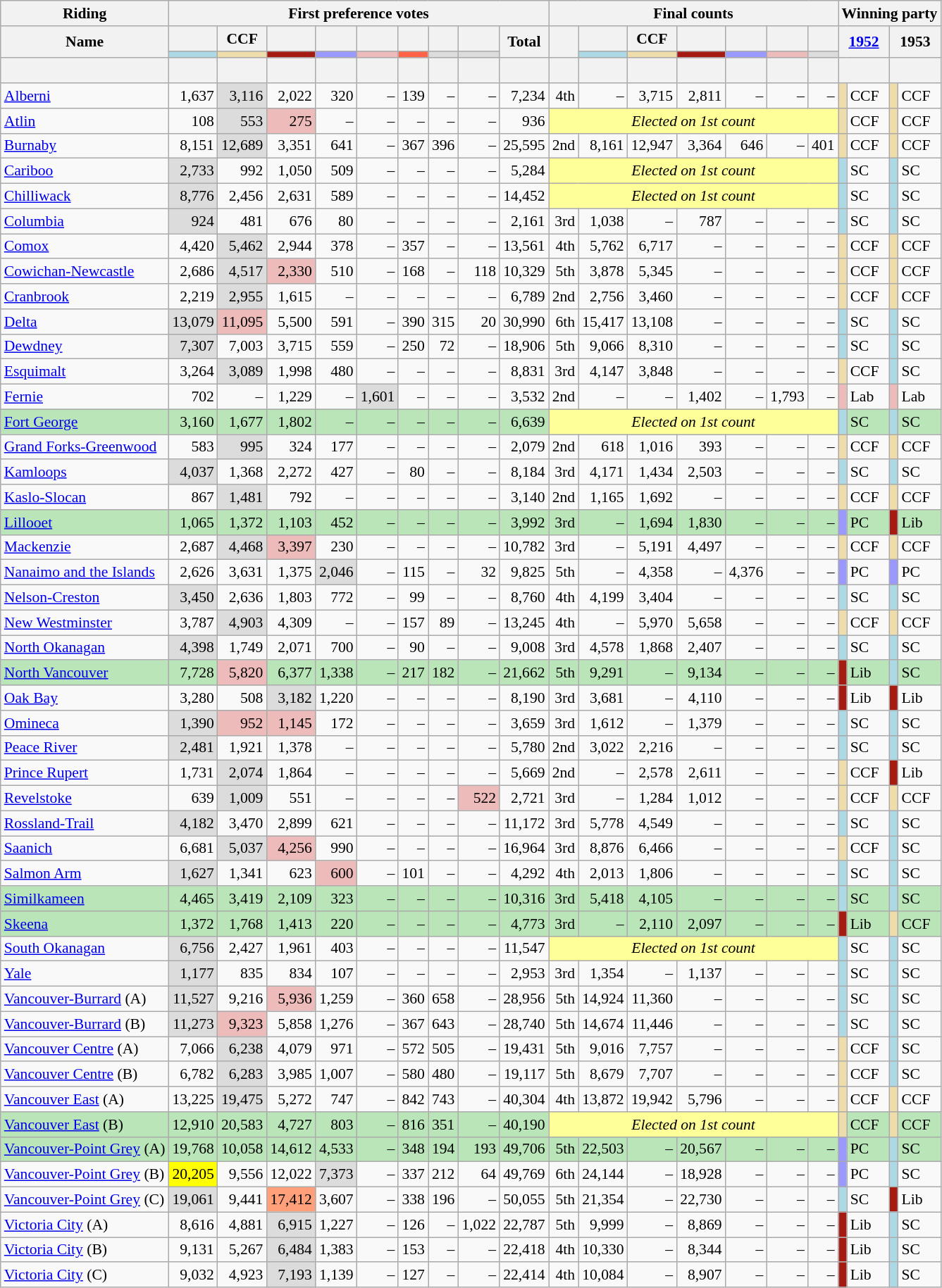<table class="wikitable sortable mw-collapsible" style="text-align:right; font-size:90%">
<tr>
<th scope="col">Riding</th>
<th scope="col" colspan="9">First preference votes</th>
<th scope="col" colspan="7">Final counts</th>
<th colspan="4" scope="col">Winning party</th>
</tr>
<tr>
<th rowspan="2" scope="col">Name</th>
<th scope="col"></th>
<th scope="col">CCF</th>
<th scope="col"></th>
<th scope="col"></th>
<th scope="col"></th>
<th scope="col"></th>
<th scope="col"></th>
<th scope="col"></th>
<th rowspan="2" scope="col">Total</th>
<th rowspan="2" scope="col"></th>
<th scope="col"></th>
<th scope="col">CCF</th>
<th scope="col"></th>
<th scope="col"></th>
<th scope="col"></th>
<th scope="col"></th>
<th colspan="2" rowspan="2" scope="col"><a href='#'>1952</a></th>
<th colspan="2" rowspan="2" scope="col">1953</th>
</tr>
<tr>
<th scope="col" style="background-color:#ADD8E6;"></th>
<th scope="col" style="background-color:#EEDDAA;"></th>
<th scope="col" style="background-color:#A51B12;"></th>
<th scope="col" style="background-color:#9999FF;"></th>
<th scope="col" style="background-color:#EEBBBB;"></th>
<th scope="col" style="background-color:#FF6347;"></th>
<th scope="col" style="background-color:#DCDCDC;"></th>
<th scope="col" style="background-color:#DCDCDC;"></th>
<th scope="col" style="background-color:#ADD8E6;"></th>
<th scope="col" style="background-color:#EEDDAA;"></th>
<th scope="col" style="background-color:#A51B12;"></th>
<th scope="col" style="background-color:#9999FF;"></th>
<th scope="col" style="background-color:#EEBBBB;"></th>
<th scope="col" style="background-color:#DCDCDC;"></th>
</tr>
<tr>
<th> </th>
<th></th>
<th></th>
<th></th>
<th></th>
<th></th>
<th></th>
<th></th>
<th></th>
<th></th>
<th></th>
<th></th>
<th></th>
<th></th>
<th></th>
<th></th>
<th></th>
<th colspan="2"></th>
<th colspan="2"></th>
</tr>
<tr>
<td style="text-align:left"><a href='#'>Alberni</a></td>
<td>1,637</td>
<td style="background-color:#DCDCDC;">3,116</td>
<td>2,022</td>
<td>320</td>
<td>–</td>
<td>139</td>
<td>–</td>
<td>–</td>
<td>7,234</td>
<td>4th</td>
<td>–</td>
<td>3,715</td>
<td>2,811</td>
<td>–</td>
<td>–</td>
<td>–</td>
<td style="background-color:#EEDDAA;"></td>
<td style="text-align:left;">CCF</td>
<td style="background-color:#EEDDAA;"></td>
<td style="text-align:left;">CCF</td>
</tr>
<tr>
<td style="text-align:left"><a href='#'>Atlin</a></td>
<td>108</td>
<td style="background-color:#DCDCDC;">553</td>
<td style="background-color:#EEBBBB;">275</td>
<td>–</td>
<td>–</td>
<td>–</td>
<td>–</td>
<td>–</td>
<td>936</td>
<td colspan="7" style="background-color:#FFFF99;text-align:center;"><em>Elected on 1st count</em></td>
<td style="background-color:#EEDDAA;"></td>
<td style="text-align:left;">CCF</td>
<td style="background-color:#EEDDAA;"></td>
<td style="text-align:left;">CCF</td>
</tr>
<tr>
<td style="text-align:left"><a href='#'>Burnaby</a></td>
<td>8,151</td>
<td style="background-color:#DCDCDC;">12,689</td>
<td>3,351</td>
<td>641</td>
<td>–</td>
<td>367</td>
<td>396</td>
<td>–</td>
<td>25,595</td>
<td>2nd</td>
<td>8,161</td>
<td>12,947</td>
<td>3,364</td>
<td>646</td>
<td>–</td>
<td>401</td>
<td style="background-color:#EEDDAA;"></td>
<td style="text-align:left;">CCF</td>
<td style="background-color:#EEDDAA;"></td>
<td style="text-align:left;">CCF</td>
</tr>
<tr>
<td style="text-align:left"><a href='#'>Cariboo</a></td>
<td style="background-color:#DCDCDC;">2,733</td>
<td>992</td>
<td>1,050</td>
<td>509</td>
<td>–</td>
<td>–</td>
<td>–</td>
<td>–</td>
<td>5,284</td>
<td colspan="7" style="background-color:#FFFF99;text-align:center;"><em>Elected on 1st count</em></td>
<td style="background-color:#ADD8E6;"></td>
<td style="text-align:left;">SC</td>
<td style="background-color:#ADD8E6;"></td>
<td style="text-align:left;">SC</td>
</tr>
<tr>
<td style="text-align:left"><a href='#'>Chilliwack</a></td>
<td style="background-color:#DCDCDC;">8,776</td>
<td>2,456</td>
<td>2,631</td>
<td>589</td>
<td>–</td>
<td>–</td>
<td>–</td>
<td>–</td>
<td>14,452</td>
<td colspan="7" style="background-color:#FFFF99;text-align:center;"><em>Elected on 1st count</em></td>
<td style="background-color:#ADD8E6;"></td>
<td style="text-align:left;">SC</td>
<td style="background-color:#ADD8E6;"></td>
<td style="text-align:left;">SC</td>
</tr>
<tr>
<td style="text-align:left"><a href='#'>Columbia</a></td>
<td style="background-color:#DCDCDC;">924</td>
<td>481</td>
<td>676</td>
<td>80</td>
<td>–</td>
<td>–</td>
<td>–</td>
<td>–</td>
<td>2,161</td>
<td>3rd</td>
<td>1,038</td>
<td>–</td>
<td>787</td>
<td>–</td>
<td>–</td>
<td>–</td>
<td style="background-color:#ADD8E6;"></td>
<td style="text-align:left;">SC</td>
<td style="background-color:#ADD8E6;"></td>
<td style="text-align:left;">SC</td>
</tr>
<tr>
<td style="text-align:left"><a href='#'>Comox</a></td>
<td>4,420</td>
<td style="background-color:#DCDCDC;">5,462</td>
<td>2,944</td>
<td>378</td>
<td>–</td>
<td>357</td>
<td>–</td>
<td>–</td>
<td>13,561</td>
<td>4th</td>
<td>5,762</td>
<td>6,717</td>
<td>–</td>
<td>–</td>
<td>–</td>
<td>–</td>
<td style="background-color:#EEDDAA;"></td>
<td style="text-align:left;">CCF</td>
<td style="background-color:#EEDDAA;"></td>
<td style="text-align:left;">CCF</td>
</tr>
<tr>
<td style="text-align:left"><a href='#'>Cowichan-Newcastle</a></td>
<td>2,686</td>
<td style="background-color:#DCDCDC;">4,517</td>
<td style="background-color:#EEBBBB;">2,330</td>
<td>510</td>
<td>–</td>
<td>168</td>
<td>–</td>
<td>118</td>
<td>10,329</td>
<td>5th</td>
<td>3,878</td>
<td>5,345</td>
<td>–</td>
<td>–</td>
<td>–</td>
<td>–</td>
<td style="background-color:#EEDDAA;"></td>
<td style="text-align:left;">CCF</td>
<td style="background-color:#EEDDAA;"></td>
<td style="text-align:left;">CCF</td>
</tr>
<tr>
<td style="text-align:left"><a href='#'>Cranbrook</a></td>
<td>2,219</td>
<td style="background-color:#DCDCDC;">2,955</td>
<td>1,615</td>
<td>–</td>
<td>–</td>
<td>–</td>
<td>–</td>
<td>–</td>
<td>6,789</td>
<td>2nd</td>
<td>2,756</td>
<td>3,460</td>
<td>–</td>
<td>–</td>
<td>–</td>
<td>–</td>
<td style="background-color:#EEDDAA;"></td>
<td style="text-align:left;">CCF</td>
<td style="background-color:#EEDDAA;"></td>
<td style="text-align:left;">CCF</td>
</tr>
<tr>
<td style="text-align:left"><a href='#'>Delta</a></td>
<td style="background-color:#DCDCDC;">13,079</td>
<td style="background-color:#EEBBBB;">11,095</td>
<td>5,500</td>
<td>591</td>
<td>–</td>
<td>390</td>
<td>315</td>
<td>20</td>
<td>30,990</td>
<td>6th</td>
<td>15,417</td>
<td>13,108</td>
<td>–</td>
<td>–</td>
<td>–</td>
<td>–</td>
<td style="background-color:#ADD8E6;"></td>
<td style="text-align:left;">SC</td>
<td style="background-color:#ADD8E6;"></td>
<td style="text-align:left;">SC</td>
</tr>
<tr>
<td style="text-align:left"><a href='#'>Dewdney</a></td>
<td style="background-color:#DCDCDC;">7,307</td>
<td>7,003</td>
<td>3,715</td>
<td>559</td>
<td>–</td>
<td>250</td>
<td>72</td>
<td>–</td>
<td>18,906</td>
<td>5th</td>
<td>9,066</td>
<td>8,310</td>
<td>–</td>
<td>–</td>
<td>–</td>
<td>–</td>
<td style="background-color:#ADD8E6;"></td>
<td style="text-align:left;">SC</td>
<td style="background-color:#ADD8E6;"></td>
<td style="text-align:left;">SC</td>
</tr>
<tr>
<td style="text-align:left"><a href='#'>Esquimalt</a></td>
<td>3,264</td>
<td style="background-color:#DCDCDC;">3,089</td>
<td>1,998</td>
<td>480</td>
<td>–</td>
<td>–</td>
<td>–</td>
<td>–</td>
<td>8,831</td>
<td>3rd</td>
<td>4,147</td>
<td>3,848</td>
<td>–</td>
<td>–</td>
<td>–</td>
<td>–</td>
<td style="background-color:#EEDDAA;"></td>
<td style="text-align:left;">CCF</td>
<td style="background-color:#ADD8E6;"></td>
<td style="text-align:left;">SC</td>
</tr>
<tr>
<td style="text-align:left"><a href='#'>Fernie</a></td>
<td>702</td>
<td>–</td>
<td>1,229</td>
<td>–</td>
<td style="background-color:#DCDCDC;">1,601</td>
<td>–</td>
<td>–</td>
<td>–</td>
<td>3,532</td>
<td>2nd</td>
<td>–</td>
<td>–</td>
<td>1,402</td>
<td>–</td>
<td>1,793</td>
<td>–</td>
<td style="background-color:#EEBBBB;"></td>
<td style="text-align:left;">Lab</td>
<td style="background-color:#EEBBBB;"></td>
<td style="text-align:left;">Lab</td>
</tr>
<tr style="background-color:#B9E5B9;">
<td style="text-align:left"><a href='#'>Fort George</a></td>
<td>3,160</td>
<td>1,677</td>
<td>1,802</td>
<td>–</td>
<td>–</td>
<td>–</td>
<td>–</td>
<td>–</td>
<td>6,639</td>
<td colspan="7" style="background-color:#FFFF99;text-align:center;"><em>Elected on 1st count</em></td>
<td style="background-color:#ADD8E6;"></td>
<td style="text-align:left;">SC</td>
<td style="background-color:#ADD8E6;"></td>
<td style="text-align:left;">SC</td>
</tr>
<tr>
<td style="text-align:left"><a href='#'>Grand Forks-Greenwood</a></td>
<td>583</td>
<td style="background-color:#DCDCDC;">995</td>
<td>324</td>
<td>177</td>
<td>–</td>
<td>–</td>
<td>–</td>
<td>–</td>
<td>2,079</td>
<td>2nd</td>
<td>618</td>
<td>1,016</td>
<td>393</td>
<td>–</td>
<td>–</td>
<td>–</td>
<td style="background-color:#EEDDAA;"></td>
<td style="text-align:left;">CCF</td>
<td style="background-color:#EEDDAA;"></td>
<td style="text-align:left;">CCF</td>
</tr>
<tr>
<td style="text-align:left"><a href='#'>Kamloops</a></td>
<td style="background-color:#DCDCDC;">4,037</td>
<td>1,368</td>
<td>2,272</td>
<td>427</td>
<td>–</td>
<td>80</td>
<td>–</td>
<td>–</td>
<td>8,184</td>
<td>3rd</td>
<td>4,171</td>
<td>1,434</td>
<td>2,503</td>
<td>–</td>
<td>–</td>
<td>–</td>
<td style="background-color:#ADD8E6;"></td>
<td style="text-align:left;">SC</td>
<td style="background-color:#ADD8E6;"></td>
<td style="text-align:left;">SC</td>
</tr>
<tr>
<td style="text-align:left"><a href='#'>Kaslo-Slocan</a></td>
<td>867</td>
<td style="background-color:#DCDCDC;">1,481</td>
<td>792</td>
<td>–</td>
<td>–</td>
<td>–</td>
<td>–</td>
<td>–</td>
<td>3,140</td>
<td>2nd</td>
<td>1,165</td>
<td>1,692</td>
<td>–</td>
<td>–</td>
<td>–</td>
<td>–</td>
<td style="background-color:#EEDDAA;"></td>
<td style="text-align:left;">CCF</td>
<td style="background-color:#EEDDAA;"></td>
<td style="text-align:left;">CCF</td>
</tr>
<tr style="background-color:#B9E5B9;">
<td style="text-align:left"><a href='#'>Lillooet</a></td>
<td>1,065</td>
<td>1,372</td>
<td>1,103</td>
<td>452</td>
<td>–</td>
<td>–</td>
<td>–</td>
<td>–</td>
<td>3,992</td>
<td>3rd</td>
<td>–</td>
<td>1,694</td>
<td>1,830</td>
<td>–</td>
<td>–</td>
<td>–</td>
<td style="background-color:#9999FF;"></td>
<td style="text-align:left;">PC</td>
<td style="background-color:#A51B12;"></td>
<td style="text-align:left;">Lib</td>
</tr>
<tr>
<td style="text-align:left"><a href='#'>Mackenzie</a></td>
<td>2,687</td>
<td style="background-color:#DCDCDC;">4,468</td>
<td style="background-color:#EEBBBB;">3,397</td>
<td>230</td>
<td>–</td>
<td>–</td>
<td>–</td>
<td>–</td>
<td>10,782</td>
<td>3rd</td>
<td>–</td>
<td>5,191</td>
<td>4,497</td>
<td>–</td>
<td>–</td>
<td>–</td>
<td style="background-color:#EEDDAA;"></td>
<td style="text-align:left;">CCF</td>
<td style="background-color:#EEDDAA;"></td>
<td style="text-align:left;">CCF</td>
</tr>
<tr>
<td style="text-align:left"><a href='#'>Nanaimo and the Islands</a></td>
<td>2,626</td>
<td>3,631</td>
<td>1,375</td>
<td style="background-color:#DCDCDC;">2,046</td>
<td>–</td>
<td>115</td>
<td>–</td>
<td>32</td>
<td>9,825</td>
<td>5th</td>
<td>–</td>
<td>4,358</td>
<td>–</td>
<td>4,376</td>
<td>–</td>
<td>–</td>
<td style="background-color:#9999FF;"></td>
<td style="text-align:left;">PC</td>
<td style="background-color:#9999FF;"></td>
<td style="text-align:left;">PC</td>
</tr>
<tr>
<td style="text-align:left"><a href='#'>Nelson-Creston</a></td>
<td style="background-color:#DCDCDC;">3,450</td>
<td>2,636</td>
<td>1,803</td>
<td>772</td>
<td>–</td>
<td>99</td>
<td>–</td>
<td>–</td>
<td>8,760</td>
<td>4th</td>
<td>4,199</td>
<td>3,404</td>
<td>–</td>
<td>–</td>
<td>–</td>
<td>–</td>
<td style="background-color:#ADD8E6;"></td>
<td style="text-align:left;">SC</td>
<td style="background-color:#ADD8E6;"></td>
<td style="text-align:left;">SC</td>
</tr>
<tr>
<td style="text-align:left"><a href='#'>New Westminster</a></td>
<td>3,787</td>
<td style="background-color:#DCDCDC;">4,903</td>
<td>4,309</td>
<td>–</td>
<td>–</td>
<td>157</td>
<td>89</td>
<td>–</td>
<td>13,245</td>
<td>4th</td>
<td>–</td>
<td>5,970</td>
<td>5,658</td>
<td>–</td>
<td>–</td>
<td>–</td>
<td style="background-color:#EEDDAA;"></td>
<td style="text-align:left;">CCF</td>
<td style="background-color:#EEDDAA;"></td>
<td style="text-align:left;">CCF</td>
</tr>
<tr>
<td style="text-align:left"><a href='#'>North Okanagan</a></td>
<td style="background-color:#DCDCDC;">4,398</td>
<td>1,749</td>
<td>2,071</td>
<td>700</td>
<td>–</td>
<td>90</td>
<td>–</td>
<td>–</td>
<td>9,008</td>
<td>3rd</td>
<td>4,578</td>
<td>1,868</td>
<td>2,407</td>
<td>–</td>
<td>–</td>
<td>–</td>
<td style="background-color:#ADD8E6;"></td>
<td style="text-align:left;">SC</td>
<td style="background-color:#ADD8E6;"></td>
<td style="text-align:left;">SC</td>
</tr>
<tr style="background-color:#B9E5B9;">
<td style="text-align:left"><a href='#'>North Vancouver</a></td>
<td>7,728</td>
<td style="background-color:#EEBBBB;">5,820</td>
<td>6,377</td>
<td>1,338</td>
<td>–</td>
<td>217</td>
<td>182</td>
<td>–</td>
<td>21,662</td>
<td>5th</td>
<td>9,291</td>
<td>–</td>
<td>9,134</td>
<td>–</td>
<td>–</td>
<td>–</td>
<td style="background-color:#A51B12;"></td>
<td style="text-align:left;">Lib</td>
<td style="background-color:#ADD8E6;"></td>
<td style="text-align:left;">SC</td>
</tr>
<tr>
<td style="text-align:left"><a href='#'>Oak Bay</a></td>
<td>3,280</td>
<td>508</td>
<td style="background-color:#DCDCDC;">3,182</td>
<td>1,220</td>
<td>–</td>
<td>–</td>
<td>–</td>
<td>–</td>
<td>8,190</td>
<td>3rd</td>
<td>3,681</td>
<td>–</td>
<td>4,110</td>
<td>–</td>
<td>–</td>
<td>–</td>
<td style="background-color:#A51B12;"></td>
<td style="text-align:left;">Lib</td>
<td style="background-color:#A51B12;"></td>
<td style="text-align:left;">Lib</td>
</tr>
<tr>
<td style="text-align:left"><a href='#'>Omineca</a></td>
<td style="background-color:#DCDCDC;">1,390</td>
<td style="background-color:#EEBBBB;">952</td>
<td style="background-color:#EEBBBB;">1,145</td>
<td>172</td>
<td>–</td>
<td>–</td>
<td>–</td>
<td>–</td>
<td>3,659</td>
<td>3rd</td>
<td>1,612</td>
<td>–</td>
<td>1,379</td>
<td>–</td>
<td>–</td>
<td>–</td>
<td style="background-color:#ADD8E6;"></td>
<td style="text-align:left;">SC</td>
<td style="background-color:#ADD8E6;"></td>
<td style="text-align:left;">SC</td>
</tr>
<tr>
<td style="text-align:left"><a href='#'>Peace River</a></td>
<td style="background-color:#DCDCDC;">2,481</td>
<td>1,921</td>
<td>1,378</td>
<td>–</td>
<td>–</td>
<td>–</td>
<td>–</td>
<td>–</td>
<td>5,780</td>
<td>2nd</td>
<td>3,022</td>
<td>2,216</td>
<td>–</td>
<td>–</td>
<td>–</td>
<td>–</td>
<td style="background-color:#ADD8E6;"></td>
<td style="text-align:left;">SC</td>
<td style="background-color:#ADD8E6;"></td>
<td style="text-align:left;">SC</td>
</tr>
<tr>
<td style="text-align:left"><a href='#'>Prince Rupert</a></td>
<td>1,731</td>
<td style="background-color:#DCDCDC;">2,074</td>
<td>1,864</td>
<td>–</td>
<td>–</td>
<td>–</td>
<td>–</td>
<td>–</td>
<td>5,669</td>
<td>2nd</td>
<td>–</td>
<td>2,578</td>
<td>2,611</td>
<td>–</td>
<td>–</td>
<td>–</td>
<td style="background-color:#EEDDAA;"></td>
<td style="text-align:left;">CCF</td>
<td style="background-color:#A51B12;"></td>
<td style="text-align:left;">Lib</td>
</tr>
<tr>
<td style="text-align:left"><a href='#'>Revelstoke</a></td>
<td>639</td>
<td style="background-color:#DCDCDC;">1,009</td>
<td>551</td>
<td>–</td>
<td>–</td>
<td>–</td>
<td>–</td>
<td style="background-color:#EEBBBB;">522</td>
<td>2,721</td>
<td>3rd</td>
<td>–</td>
<td>1,284</td>
<td>1,012</td>
<td>–</td>
<td>–</td>
<td>–</td>
<td style="background-color:#EEDDAA;"></td>
<td style="text-align:left;">CCF</td>
<td style="background-color:#EEDDAA;"></td>
<td style="text-align:left;">CCF</td>
</tr>
<tr>
<td style="text-align:left"><a href='#'>Rossland-Trail</a></td>
<td style="background-color:#DCDCDC;">4,182</td>
<td>3,470</td>
<td>2,899</td>
<td>621</td>
<td>–</td>
<td>–</td>
<td>–</td>
<td>–</td>
<td>11,172</td>
<td>3rd</td>
<td>5,778</td>
<td>4,549</td>
<td>–</td>
<td>–</td>
<td>–</td>
<td>–</td>
<td style="background-color:#ADD8E6;"></td>
<td style="text-align:left;">SC</td>
<td style="background-color:#ADD8E6;"></td>
<td style="text-align:left;">SC</td>
</tr>
<tr>
<td style="text-align:left"><a href='#'>Saanich</a></td>
<td>6,681</td>
<td style="background-color:#DCDCDC;">5,037</td>
<td style="background-color:#EEBBBB;">4,256</td>
<td>990</td>
<td>–</td>
<td>–</td>
<td>–</td>
<td>–</td>
<td>16,964</td>
<td>3rd</td>
<td>8,876</td>
<td>6,466</td>
<td>–</td>
<td>–</td>
<td>–</td>
<td>–</td>
<td style="background-color:#EEDDAA;"></td>
<td style="text-align:left;">CCF</td>
<td style="background-color:#ADD8E6;"></td>
<td style="text-align:left;">SC</td>
</tr>
<tr>
<td style="text-align:left"><a href='#'>Salmon Arm</a></td>
<td style="background-color:#DCDCDC;">1,627</td>
<td>1,341</td>
<td>623</td>
<td style="background-color:#EEBBBB;">600</td>
<td>–</td>
<td>101</td>
<td>–</td>
<td>–</td>
<td>4,292</td>
<td>4th</td>
<td>2,013</td>
<td>1,806</td>
<td>–</td>
<td>–</td>
<td>–</td>
<td>–</td>
<td style="background-color:#ADD8E6;"></td>
<td style="text-align:left;">SC</td>
<td style="background-color:#ADD8E6;"></td>
<td style="text-align:left;">SC</td>
</tr>
<tr style="background-color:#B9E5B9;">
<td style="text-align:left"><a href='#'>Similkameen</a></td>
<td>4,465</td>
<td>3,419</td>
<td>2,109</td>
<td>323</td>
<td>–</td>
<td>–</td>
<td>–</td>
<td>–</td>
<td>10,316</td>
<td>3rd</td>
<td>5,418</td>
<td>4,105</td>
<td>–</td>
<td>–</td>
<td>–</td>
<td>–</td>
<td style="background-color:#ADD8E6;"></td>
<td style="text-align:left;">SC</td>
<td style="background-color:#ADD8E6;"></td>
<td style="text-align:left;">SC</td>
</tr>
<tr style="background-color:#B9E5B9;">
<td style="text-align:left"><a href='#'>Skeena</a></td>
<td>1,372</td>
<td>1,768</td>
<td>1,413</td>
<td>220</td>
<td>–</td>
<td>–</td>
<td>–</td>
<td>–</td>
<td>4,773</td>
<td>3rd</td>
<td>–</td>
<td>2,110</td>
<td>2,097</td>
<td>–</td>
<td>–</td>
<td>–</td>
<td style="background-color:#A51B12;"></td>
<td style="text-align:left;">Lib</td>
<td style="background-color:#EEDDAA;"></td>
<td style="text-align:left;">CCF</td>
</tr>
<tr>
<td style="text-align:left"><a href='#'>South Okanagan</a></td>
<td style="background-color:#DCDCDC;">6,756</td>
<td>2,427</td>
<td>1,961</td>
<td>403</td>
<td>–</td>
<td>–</td>
<td>–</td>
<td>–</td>
<td>11,547</td>
<td colspan="7" style="background-color:#FFFF99;text-align:center;"><em>Elected on 1st count</em></td>
<td style="background-color:#ADD8E6;"></td>
<td style="text-align:left;">SC</td>
<td style="background-color:#ADD8E6;"></td>
<td style="text-align:left;">SC</td>
</tr>
<tr>
<td style="text-align:left"><a href='#'>Yale</a></td>
<td style="background-color:#DCDCDC;">1,177</td>
<td>835</td>
<td>834</td>
<td>107</td>
<td>–</td>
<td>–</td>
<td>–</td>
<td>–</td>
<td>2,953</td>
<td>3rd</td>
<td>1,354</td>
<td>–</td>
<td>1,137</td>
<td>–</td>
<td>–</td>
<td>–</td>
<td style="background-color:#ADD8E6;"></td>
<td style="text-align:left;">SC</td>
<td style="background-color:#ADD8E6;"></td>
<td style="text-align:left;">SC</td>
</tr>
<tr>
<td style="text-align:left"><a href='#'>Vancouver-Burrard</a> (A)</td>
<td style="background-color:#DCDCDC;">11,527</td>
<td>9,216</td>
<td style="background-color:#EEBBBB;">5,936</td>
<td>1,259</td>
<td>–</td>
<td>360</td>
<td>658</td>
<td>–</td>
<td>28,956</td>
<td>5th</td>
<td>14,924</td>
<td>11,360</td>
<td>–</td>
<td>–</td>
<td>–</td>
<td>–</td>
<td style="background-color:#ADD8E6;"></td>
<td style="text-align:left;">SC</td>
<td style="background-color:#ADD8E6;"></td>
<td style="text-align:left;">SC</td>
</tr>
<tr>
<td style="text-align:left"><a href='#'>Vancouver-Burrard</a> (B)</td>
<td style="background-color:#DCDCDC;">11,273</td>
<td style="background-color:#EEBBBB;">9,323</td>
<td>5,858</td>
<td>1,276</td>
<td>–</td>
<td>367</td>
<td>643</td>
<td>–</td>
<td>28,740</td>
<td>5th</td>
<td>14,674</td>
<td>11,446</td>
<td>–</td>
<td>–</td>
<td>–</td>
<td>–</td>
<td style="background-color:#ADD8E6;"></td>
<td style="text-align:left;">SC</td>
<td style="background-color:#ADD8E6;"></td>
<td style="text-align:left;">SC</td>
</tr>
<tr>
<td style="text-align:left"><a href='#'>Vancouver Centre</a> (A)</td>
<td>7,066</td>
<td style="background-color:#DCDCDC;">6,238</td>
<td>4,079</td>
<td>971</td>
<td>–</td>
<td>572</td>
<td>505</td>
<td>–</td>
<td>19,431</td>
<td>5th</td>
<td>9,016</td>
<td>7,757</td>
<td>–</td>
<td>–</td>
<td>–</td>
<td>–</td>
<td style="background-color:#EEDDAA;"></td>
<td style="text-align:left;">CCF</td>
<td style="background-color:#ADD8E6;"></td>
<td style="text-align:left;">SC</td>
</tr>
<tr>
<td style="text-align:left"><a href='#'>Vancouver Centre</a> (B)</td>
<td>6,782</td>
<td style="background-color:#DCDCDC;">6,283</td>
<td>3,985</td>
<td>1,007</td>
<td>–</td>
<td>580</td>
<td>480</td>
<td>–</td>
<td>19,117</td>
<td>5th</td>
<td>8,679</td>
<td>7,707</td>
<td>–</td>
<td>–</td>
<td>–</td>
<td>–</td>
<td style="background-color:#EEDDAA;"></td>
<td style="text-align:left;">CCF</td>
<td style="background-color:#ADD8E6;"></td>
<td style="text-align:left;">SC</td>
</tr>
<tr>
<td style="text-align:left"><a href='#'>Vancouver East</a> (A)</td>
<td>13,225</td>
<td style="background-color:#DCDCDC;">19,475</td>
<td>5,272</td>
<td>747</td>
<td>–</td>
<td>842</td>
<td>743</td>
<td>–</td>
<td>40,304</td>
<td>4th</td>
<td>13,872</td>
<td>19,942</td>
<td>5,796</td>
<td>–</td>
<td>–</td>
<td>–</td>
<td style="background-color:#EEDDAA;"></td>
<td style="text-align:left;">CCF</td>
<td style="background-color:#EEDDAA;"></td>
<td style="text-align:left;">CCF</td>
</tr>
<tr style="background-color:#B9E5B9;">
<td style="text-align:left"><a href='#'>Vancouver East</a> (B)</td>
<td>12,910</td>
<td>20,583</td>
<td>4,727</td>
<td>803</td>
<td>–</td>
<td>816</td>
<td>351</td>
<td>–</td>
<td>40,190</td>
<td colspan="7" style="background-color:#FFFF99;text-align:center;"><em>Elected on 1st count</em></td>
<td style="background-color:#EEDDAA;"></td>
<td style="text-align:left;">CCF</td>
<td style="background-color:#EEDDAA;"></td>
<td style="text-align:left;">CCF</td>
</tr>
<tr style="background-color:#B9E5B9;">
<td style="text-align:left"><a href='#'>Vancouver-Point Grey</a> (A)</td>
<td>19,768</td>
<td>10,058</td>
<td>14,612</td>
<td>4,533</td>
<td>–</td>
<td>348</td>
<td>194</td>
<td>193</td>
<td>49,706</td>
<td>5th</td>
<td>22,503</td>
<td>–</td>
<td>20,567</td>
<td>–</td>
<td>–</td>
<td>–</td>
<td style="background-color:#9999FF;"></td>
<td style="text-align:left;">PC</td>
<td style="background-color:#ADD8E6;"></td>
<td style="text-align:left;">SC</td>
</tr>
<tr>
<td style="text-align:left"><a href='#'>Vancouver-Point Grey</a> (B)</td>
<td style="background-color:#FFFF00;">20,205</td>
<td>9,556</td>
<td>12,022</td>
<td style="background-color:#DCDCDC;">7,373</td>
<td>–</td>
<td>337</td>
<td>212</td>
<td>64</td>
<td>49,769</td>
<td>6th</td>
<td>24,144</td>
<td>–</td>
<td>18,928</td>
<td>–</td>
<td>–</td>
<td>–</td>
<td style="background-color:#9999FF;"></td>
<td style="text-align:left;">PC</td>
<td style="background-color:#ADD8E6;"></td>
<td style="text-align:left;">SC</td>
</tr>
<tr>
<td style="text-align:left"><a href='#'>Vancouver-Point Grey</a> (C)</td>
<td style="background-color:#DCDCDC;">19,061</td>
<td>9,441</td>
<td style="background-color:#FFA07A;">17,412</td>
<td>3,607</td>
<td>–</td>
<td>338</td>
<td>196</td>
<td>–</td>
<td>50,055</td>
<td>5th</td>
<td>21,354</td>
<td>–</td>
<td>22,730</td>
<td>–</td>
<td>–</td>
<td>–</td>
<td style="background-color:#ADD8E6;"></td>
<td style="text-align:left;">SC</td>
<td style="background-color:#A51B12;"></td>
<td style="text-align:left;">Lib</td>
</tr>
<tr>
<td style="text-align:left"><a href='#'>Victoria City</a> (A)</td>
<td>8,616</td>
<td>4,881</td>
<td style="background-color:#DCDCDC;">6,915</td>
<td>1,227</td>
<td>–</td>
<td>126</td>
<td>–</td>
<td>1,022</td>
<td>22,787</td>
<td>5th</td>
<td>9,999</td>
<td>–</td>
<td>8,869</td>
<td>–</td>
<td>–</td>
<td>–</td>
<td style="background-color:#A51B12;"></td>
<td style="text-align:left;">Lib</td>
<td style="background-color:#ADD8E6;"></td>
<td style="text-align:left;">SC</td>
</tr>
<tr>
<td style="text-align:left"><a href='#'>Victoria City</a> (B)</td>
<td>9,131</td>
<td>5,267</td>
<td style="background-color:#DCDCDC;">6,484</td>
<td>1,383</td>
<td>–</td>
<td>153</td>
<td>–</td>
<td>–</td>
<td>22,418</td>
<td>4th</td>
<td>10,330</td>
<td>–</td>
<td>8,344</td>
<td>–</td>
<td>–</td>
<td>–</td>
<td style="background-color:#A51B12;"></td>
<td style="text-align:left;">Lib</td>
<td style="background-color:#ADD8E6;"></td>
<td style="text-align:left;">SC</td>
</tr>
<tr>
<td style="text-align:left"><a href='#'>Victoria City</a> (C)</td>
<td>9,032</td>
<td>4,923</td>
<td style="background-color:#DCDCDC;">7,193</td>
<td>1,139</td>
<td>–</td>
<td>127</td>
<td>–</td>
<td>–</td>
<td>22,414</td>
<td>4th</td>
<td>10,084</td>
<td>–</td>
<td>8,907</td>
<td>–</td>
<td>–</td>
<td>–</td>
<td style="background-color:#A51B12;"></td>
<td style="text-align:left;">Lib</td>
<td style="background-color:#ADD8E6;"></td>
<td style="text-align:left;">SC</td>
</tr>
</table>
